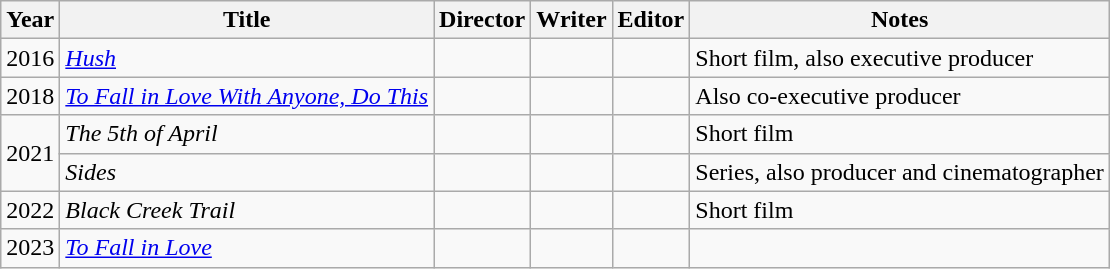<table class="wikitable">
<tr>
<th>Year</th>
<th>Title</th>
<th>Director</th>
<th>Writer</th>
<th>Editor</th>
<th>Notes</th>
</tr>
<tr>
<td>2016</td>
<td><a href='#'><em>Hush</em></a></td>
<td></td>
<td></td>
<td></td>
<td>Short film, also executive producer</td>
</tr>
<tr>
<td>2018</td>
<td><em><a href='#'>To Fall in Love With Anyone, Do This</a></em></td>
<td></td>
<td></td>
<td></td>
<td>Also co-executive producer</td>
</tr>
<tr>
<td rowspan="2">2021</td>
<td><em>The 5th of April</em></td>
<td></td>
<td></td>
<td></td>
<td>Short film</td>
</tr>
<tr>
<td><em>Sides</em></td>
<td></td>
<td></td>
<td></td>
<td>Series, also producer and cinematographer</td>
</tr>
<tr>
<td>2022</td>
<td><em>Black Creek Trail</em></td>
<td></td>
<td></td>
<td></td>
<td>Short film</td>
</tr>
<tr>
<td>2023</td>
<td><a href='#'><em>To Fall in Love</em></a></td>
<td></td>
<td></td>
<td></td>
<td></td>
</tr>
</table>
